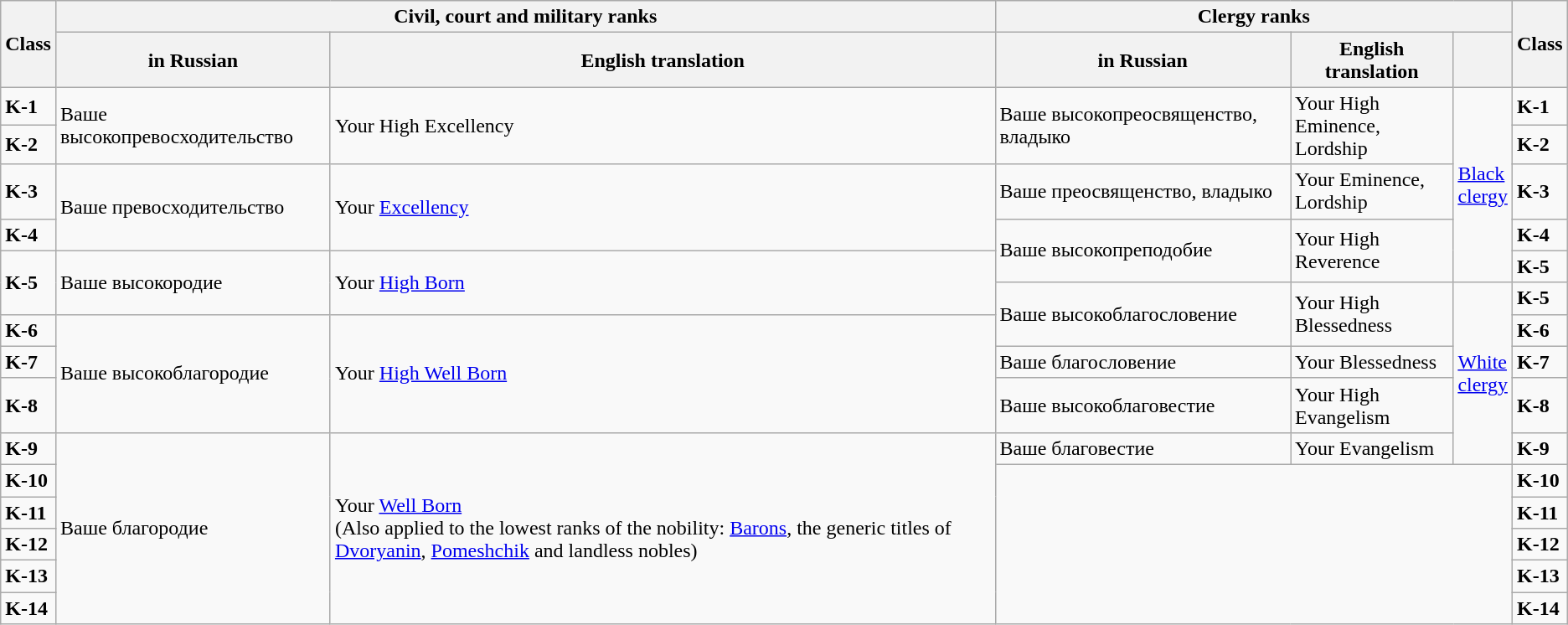<table class="wikitable">
<tr>
<th rowspan="2">Class</th>
<th colspan="2">Civil, court and military ranks</th>
<th colspan="3">Clergy ranks</th>
<th rowspan="2">Class</th>
</tr>
<tr>
<th>in Russian</th>
<th>English translation</th>
<th>in Russian</th>
<th>English translation</th>
<th></th>
</tr>
<tr>
<td><strong>K-1</strong></td>
<td rowspan="2">Ваше высокопревосходительство</td>
<td rowspan="2">Your High Excellency</td>
<td rowspan="2">Ваше высокопреосвященство, владыко</td>
<td rowspan="2">Your High Eminence,<br>Lordship</td>
<td rowspan="5"><a href='#'>Black</a><br><a href='#'>clergy</a></td>
<td><strong>K-1</strong></td>
</tr>
<tr>
<td><strong>K-2</strong></td>
<td><strong>K-2</strong></td>
</tr>
<tr>
<td><strong>K-3</strong></td>
<td rowspan="2">Ваше превосходительство</td>
<td rowspan="2">Your <a href='#'>Excellency</a></td>
<td>Ваше преосвященство, владыко</td>
<td>Your Eminence,<br>Lordship</td>
<td><strong>K-3</strong></td>
</tr>
<tr>
<td><strong>K-4</strong></td>
<td rowspan="2">Ваше высокопреподобие</td>
<td rowspan="2">Your High Reverence</td>
<td><strong>K-4</strong></td>
</tr>
<tr>
<td rowspan="2"><strong>K-5</strong></td>
<td rowspan="2">Ваше высокородие</td>
<td rowspan="2">Your <a href='#'>High Born</a></td>
<td><strong>K-5</strong></td>
</tr>
<tr>
<td rowspan="2">Ваше высокоблагословение</td>
<td rowspan="2">Your High Blessedness</td>
<td rowspan="5"><a href='#'>White</a><br><a href='#'>clergy</a></td>
<td><strong>K-5</strong></td>
</tr>
<tr>
<td><strong>K-6</strong></td>
<td rowspan="3">Ваше высокоблагородие</td>
<td rowspan="3">Your <a href='#'>High Well Born</a></td>
<td><strong>K-6</strong></td>
</tr>
<tr>
<td><strong>K-7</strong></td>
<td>Ваше благословение</td>
<td>Your Blessedness</td>
<td><strong>K-7</strong></td>
</tr>
<tr>
<td><strong>K-8</strong></td>
<td>Ваше высокоблаговестие</td>
<td>Your High Evangelism</td>
<td><strong>K-8</strong></td>
</tr>
<tr>
<td><strong>K-9</strong></td>
<td rowspan="6">Ваше благородие</td>
<td rowspan="6">Your <a href='#'>Well Born</a><br>(Also applied to the lowest ranks of the nobility: <a href='#'>Barons</a>, the generic titles of <a href='#'>Dvoryanin</a>, <a href='#'>Pomeshchik</a> and landless nobles)</td>
<td>Ваше благовестие</td>
<td>Your Evangelism</td>
<td><strong>K-9</strong></td>
</tr>
<tr>
<td><strong>K-10</strong></td>
<td colspan="3" rowspan="5"></td>
<td><strong>K-10</strong></td>
</tr>
<tr>
<td><strong>K-11</strong></td>
<td><strong>K-11</strong></td>
</tr>
<tr>
<td><strong>K-12</strong></td>
<td><strong>K-12</strong></td>
</tr>
<tr>
<td><strong>K-13</strong></td>
<td><strong>K-13</strong></td>
</tr>
<tr>
<td><strong>K-14</strong></td>
<td><strong>K-14</strong></td>
</tr>
</table>
